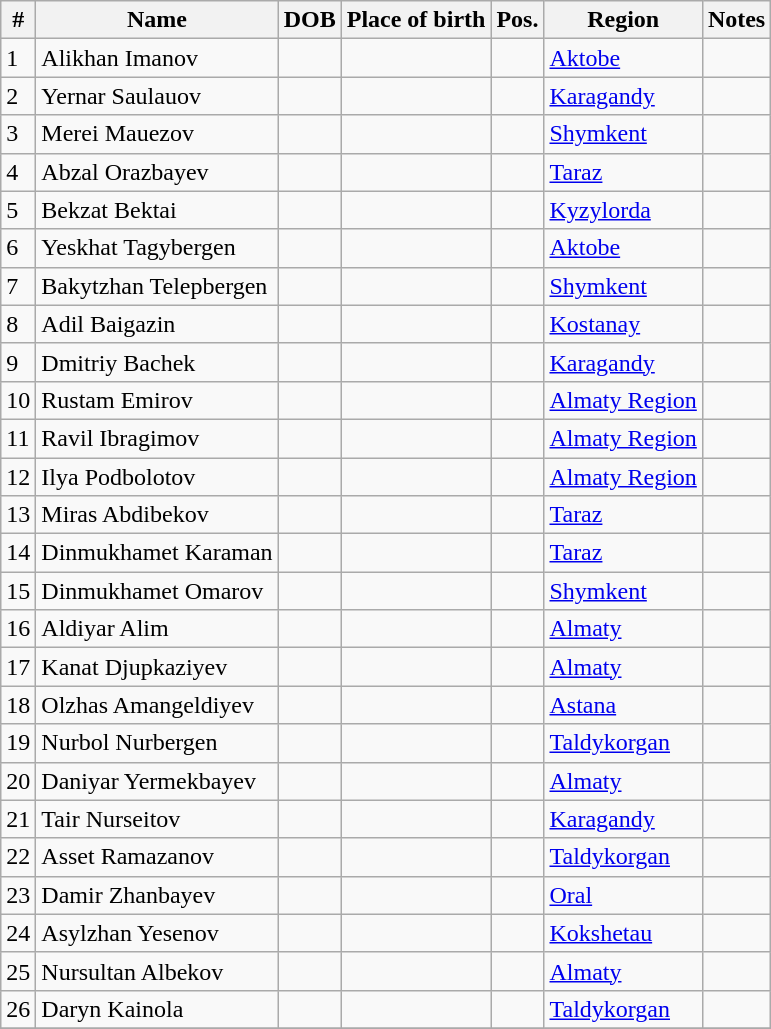<table class="wikitable sortable" style="clear: both;">
<tr>
<th>#</th>
<th>Name</th>
<th>DOB</th>
<th>Place of birth</th>
<th>Pos.</th>
<th>Region</th>
<th>Notes</th>
</tr>
<tr>
<td>1</td>
<td>Alikhan Imanov</td>
<td></td>
<td></td>
<td></td>
<td><a href='#'>Aktobe</a></td>
<td></td>
</tr>
<tr>
<td>2</td>
<td>Yernar Saulauov</td>
<td></td>
<td></td>
<td></td>
<td><a href='#'>Karagandy</a></td>
<td></td>
</tr>
<tr>
<td>3</td>
<td>Merei Mauezov</td>
<td></td>
<td></td>
<td></td>
<td><a href='#'>Shymkent</a></td>
<td></td>
</tr>
<tr>
<td>4</td>
<td>Abzal Orazbayev</td>
<td></td>
<td></td>
<td></td>
<td><a href='#'>Taraz</a></td>
<td></td>
</tr>
<tr>
<td>5</td>
<td>Bekzat Bektai</td>
<td></td>
<td></td>
<td></td>
<td><a href='#'>Kyzylorda</a></td>
<td></td>
</tr>
<tr>
<td>6</td>
<td>Yeskhat Tagybergen</td>
<td></td>
<td></td>
<td></td>
<td><a href='#'>Aktobe</a></td>
<td></td>
</tr>
<tr>
<td>7</td>
<td>Bakytzhan Telepbergen</td>
<td></td>
<td></td>
<td></td>
<td><a href='#'>Shymkent</a></td>
<td></td>
</tr>
<tr>
<td>8</td>
<td>Adil Baigazin</td>
<td></td>
<td></td>
<td></td>
<td><a href='#'>Kostanay</a></td>
<td></td>
</tr>
<tr>
<td>9</td>
<td>Dmitriy Bachek</td>
<td></td>
<td></td>
<td></td>
<td><a href='#'>Karagandy</a></td>
<td></td>
</tr>
<tr>
<td>10</td>
<td>Rustam Emirov</td>
<td></td>
<td></td>
<td></td>
<td><a href='#'>Almaty Region</a></td>
<td></td>
</tr>
<tr>
<td>11</td>
<td>Ravil Ibragimov</td>
<td></td>
<td></td>
<td></td>
<td><a href='#'>Almaty Region</a></td>
<td></td>
</tr>
<tr>
<td>12</td>
<td>Ilya Podbolotov</td>
<td></td>
<td></td>
<td></td>
<td><a href='#'>Almaty Region</a></td>
<td></td>
</tr>
<tr>
<td>13</td>
<td>Miras Abdibekov</td>
<td></td>
<td></td>
<td></td>
<td><a href='#'>Taraz</a></td>
<td></td>
</tr>
<tr>
<td>14</td>
<td>Dinmukhamet Karaman</td>
<td></td>
<td></td>
<td></td>
<td><a href='#'>Taraz</a></td>
<td></td>
</tr>
<tr>
<td>15</td>
<td>Dinmukhamet Omarov</td>
<td></td>
<td></td>
<td></td>
<td><a href='#'>Shymkent</a></td>
<td></td>
</tr>
<tr>
<td>16</td>
<td>Aldiyar Alim</td>
<td></td>
<td></td>
<td></td>
<td><a href='#'>Almaty</a></td>
<td></td>
</tr>
<tr>
<td>17</td>
<td>Kanat Djupkaziyev</td>
<td></td>
<td></td>
<td></td>
<td><a href='#'>Almaty</a></td>
<td></td>
</tr>
<tr>
<td>18</td>
<td>Olzhas Amangeldiyev</td>
<td></td>
<td></td>
<td></td>
<td><a href='#'>Astana</a></td>
<td></td>
</tr>
<tr>
<td>19</td>
<td>Nurbol Nurbergen</td>
<td></td>
<td></td>
<td></td>
<td><a href='#'>Taldykorgan</a></td>
<td></td>
</tr>
<tr>
<td>20</td>
<td>Daniyar Yermekbayev</td>
<td></td>
<td></td>
<td></td>
<td><a href='#'>Almaty</a></td>
<td></td>
</tr>
<tr>
<td>21</td>
<td>Tair Nurseitov</td>
<td></td>
<td></td>
<td></td>
<td><a href='#'>Karagandy</a></td>
<td></td>
</tr>
<tr>
<td>22</td>
<td>Asset Ramazanov</td>
<td></td>
<td></td>
<td></td>
<td><a href='#'>Taldykorgan</a></td>
<td></td>
</tr>
<tr>
<td>23</td>
<td>Damir Zhanbayev</td>
<td></td>
<td></td>
<td></td>
<td><a href='#'>Oral</a></td>
<td></td>
</tr>
<tr>
<td>24</td>
<td>Asylzhan Yesenov</td>
<td></td>
<td></td>
<td></td>
<td><a href='#'>Kokshetau</a></td>
<td></td>
</tr>
<tr>
<td>25</td>
<td>Nursultan Albekov</td>
<td></td>
<td></td>
<td></td>
<td><a href='#'>Almaty</a></td>
<td></td>
</tr>
<tr>
<td>26</td>
<td>Daryn Kainola</td>
<td></td>
<td></td>
<td></td>
<td><a href='#'>Taldykorgan</a></td>
<td></td>
</tr>
<tr>
</tr>
</table>
